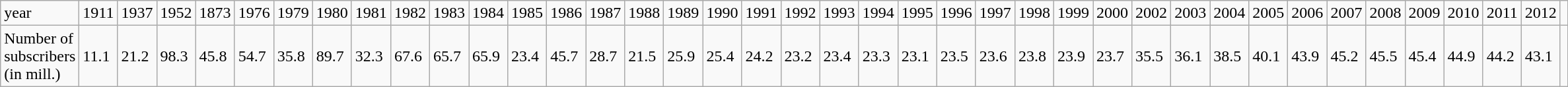<table class="wikitable">
<tr>
<td>year</td>
<td>1911</td>
<td>1937</td>
<td>1952</td>
<td>1873</td>
<td>1976</td>
<td>1979</td>
<td>1980</td>
<td>1981</td>
<td>1982</td>
<td>1983</td>
<td>1984</td>
<td>1985</td>
<td>1986</td>
<td>1987</td>
<td>1988</td>
<td>1989</td>
<td>1990</td>
<td>1991</td>
<td>1992</td>
<td>1993</td>
<td>1994</td>
<td>1995</td>
<td>1996</td>
<td>1997</td>
<td>1998</td>
<td>1999</td>
<td>2000</td>
<td>2002</td>
<td>2003</td>
<td>2004</td>
<td>2005</td>
<td>2006</td>
<td>2007</td>
<td>2008</td>
<td>2009</td>
<td>2010</td>
<td>2011</td>
<td>2012</td>
<td></td>
</tr>
<tr>
<td>Number of subscribers (in mill.)</td>
<td>11.1</td>
<td>21.2</td>
<td>98.3</td>
<td>45.8</td>
<td>54.7</td>
<td>35.8</td>
<td>89.7</td>
<td>32.3</td>
<td>67.6</td>
<td>65.7</td>
<td>65.9</td>
<td>23.4</td>
<td>45.7</td>
<td>28.7</td>
<td>21.5</td>
<td>25.9</td>
<td>25.4</td>
<td>24.2</td>
<td>23.2</td>
<td>23.4</td>
<td>23.3</td>
<td>23.1</td>
<td>23.5</td>
<td>23.6</td>
<td>23.8</td>
<td>23.9</td>
<td>23.7</td>
<td>35.5</td>
<td>36.1</td>
<td>38.5</td>
<td>40.1</td>
<td>43.9</td>
<td>45.2</td>
<td>45.5</td>
<td>45.4</td>
<td>44.9</td>
<td>44.2</td>
<td>43.1</td>
<td></td>
</tr>
</table>
